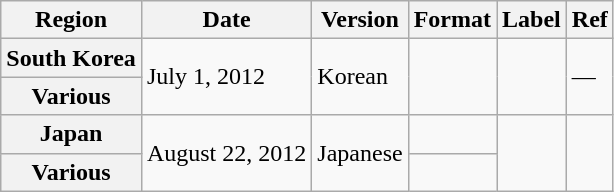<table class="wikitable plainrowheaders">
<tr>
<th scope="col">Region</th>
<th scope="col">Date</th>
<th scope="col">Version</th>
<th scope="col">Format</th>
<th scope="col">Label</th>
<th scope="col">Ref</th>
</tr>
<tr>
<th scope="row">South Korea</th>
<td rowspan="2">July 1, 2012</td>
<td rowspan="2">Korean</td>
<td rowspan="2"></td>
<td rowspan="2"></td>
<td rowspan="2">—</td>
</tr>
<tr>
<th scope="row">Various</th>
</tr>
<tr>
<th scope="row">Japan</th>
<td rowspan=2">August 22, 2012</td>
<td rowspan="2">Japanese</td>
<td></td>
<td rowspan="2"></td>
<td rowspan="2"></td>
</tr>
<tr>
<th scope="row">Various</th>
<td></td>
</tr>
</table>
